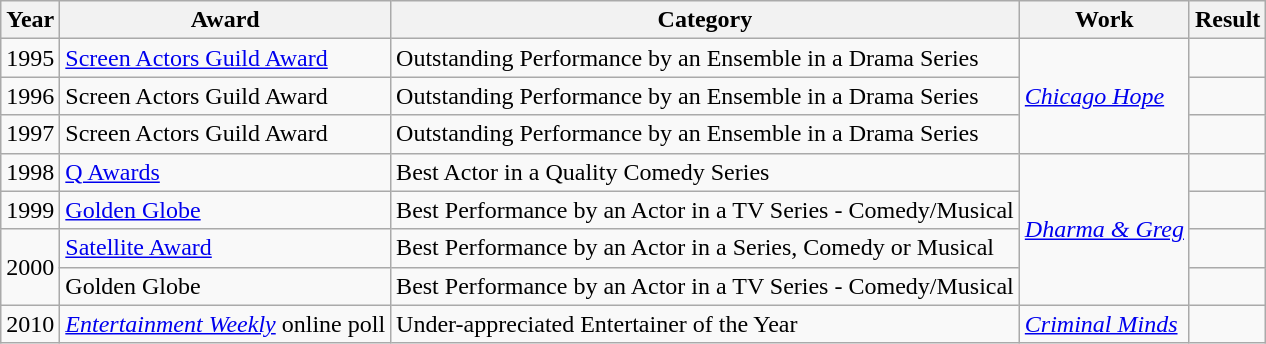<table class="wikitable sortable">
<tr>
<th>Year</th>
<th>Award</th>
<th>Category</th>
<th>Work</th>
<th>Result</th>
</tr>
<tr>
<td>1995</td>
<td><a href='#'>Screen Actors Guild Award</a></td>
<td>Outstanding Performance by an Ensemble in a Drama Series</td>
<td rowspan="3"><em><a href='#'>Chicago Hope</a></em></td>
<td></td>
</tr>
<tr>
<td>1996</td>
<td>Screen Actors Guild Award</td>
<td>Outstanding Performance by an Ensemble in a Drama Series</td>
<td></td>
</tr>
<tr>
<td>1997</td>
<td>Screen Actors Guild Award</td>
<td>Outstanding Performance by an Ensemble in a Drama Series</td>
<td></td>
</tr>
<tr>
<td>1998</td>
<td><a href='#'>Q Awards</a></td>
<td>Best Actor in a Quality Comedy Series</td>
<td rowspan="4"><em><a href='#'>Dharma & Greg</a></em></td>
<td></td>
</tr>
<tr>
<td>1999</td>
<td><a href='#'>Golden Globe</a></td>
<td>Best Performance by an Actor in a TV Series - Comedy/Musical</td>
<td></td>
</tr>
<tr>
<td rowspan="2">2000</td>
<td><a href='#'>Satellite Award</a></td>
<td>Best Performance by an Actor in a Series, Comedy or Musical</td>
<td></td>
</tr>
<tr>
<td>Golden Globe</td>
<td>Best Performance by an Actor in a TV Series - Comedy/Musical</td>
<td></td>
</tr>
<tr>
<td>2010</td>
<td><em><a href='#'>Entertainment Weekly</a></em> online poll</td>
<td>Under-appreciated Entertainer of the Year</td>
<td><em><a href='#'>Criminal Minds</a></em></td>
<td></td>
</tr>
</table>
